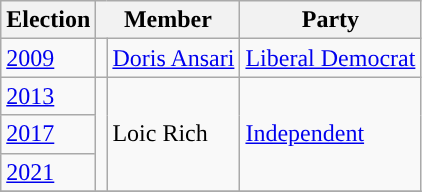<table class="wikitable">
<tr>
<th>Election</th>
<th colspan="2">Member</th>
<th>Party</th>
</tr>
<tr>
<td><a href='#'>2009</a></td>
<td style="background-color: "></td>
<td><a href='#'>Doris Ansari</a></td>
<td><a href='#'>Liberal Democrat</a></td>
</tr>
<tr>
<td><a href='#'>2013</a></td>
<td rowspan="3" style="background-color: "></td>
<td rowspan="3">Loic Rich</td>
<td rowspan="3"><a href='#'>Independent</a></td>
</tr>
<tr>
<td><a href='#'>2017</a></td>
</tr>
<tr>
<td><a href='#'>2021</a></td>
</tr>
<tr>
</tr>
</table>
